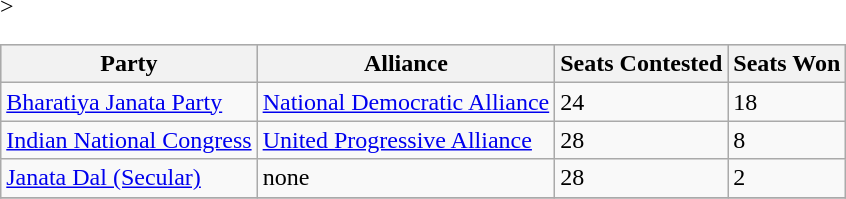<table class="wikitable sortable">>
<tr bgcolor="#cccccc">
<th><strong>Party</strong></th>
<th><strong>Alliance</strong></th>
<th><strong>Seats Contested</strong></th>
<th><strong>Seats Won</strong></th>
</tr>
<tr>
<td><a href='#'>Bharatiya Janata Party</a></td>
<td><a href='#'>National Democratic Alliance</a></td>
<td>24</td>
<td>18</td>
</tr>
<tr>
<td><a href='#'>Indian National Congress</a></td>
<td><a href='#'>United Progressive Alliance</a></td>
<td>28</td>
<td>8</td>
</tr>
<tr>
<td><a href='#'>Janata Dal (Secular)</a></td>
<td>none</td>
<td>28</td>
<td>2</td>
</tr>
<tr>
</tr>
</table>
